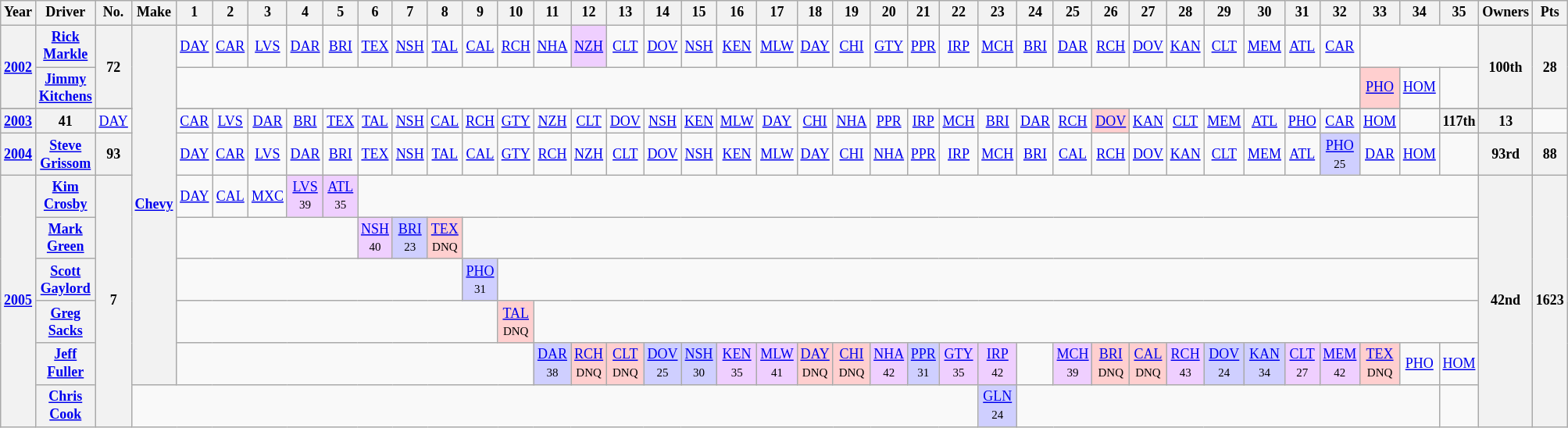<table class="wikitable" style="text-align:center; font-size:75%">
<tr>
<th>Year</th>
<th>Driver</th>
<th>No.</th>
<th>Make</th>
<th>1</th>
<th>2</th>
<th>3</th>
<th>4</th>
<th>5</th>
<th>6</th>
<th>7</th>
<th>8</th>
<th>9</th>
<th>10</th>
<th>11</th>
<th>12</th>
<th>13</th>
<th>14</th>
<th>15</th>
<th>16</th>
<th>17</th>
<th>18</th>
<th>19</th>
<th>20</th>
<th>21</th>
<th>22</th>
<th>23</th>
<th>24</th>
<th>25</th>
<th>26</th>
<th>27</th>
<th>28</th>
<th>29</th>
<th>30</th>
<th>31</th>
<th>32</th>
<th>33</th>
<th>34</th>
<th>35</th>
<th>Owners</th>
<th>Pts</th>
</tr>
<tr>
<th rowspan=2><a href='#'>2002</a></th>
<th><a href='#'>Rick Markle</a></th>
<th rowspan=2>72</th>
<th rowspan=10><a href='#'>Chevy</a></th>
<td><a href='#'>DAY</a></td>
<td><a href='#'>CAR</a></td>
<td><a href='#'>LVS</a></td>
<td><a href='#'>DAR</a></td>
<td><a href='#'>BRI</a></td>
<td><a href='#'>TEX</a></td>
<td><a href='#'>NSH</a></td>
<td><a href='#'>TAL</a></td>
<td><a href='#'>CAL</a></td>
<td><a href='#'>RCH</a></td>
<td><a href='#'>NHA</a></td>
<td style="background:#EFCFFF;"><a href='#'>NZH</a><br></td>
<td><a href='#'>CLT</a></td>
<td><a href='#'>DOV</a></td>
<td><a href='#'>NSH</a></td>
<td><a href='#'>KEN</a></td>
<td><a href='#'>MLW</a></td>
<td><a href='#'>DAY</a></td>
<td><a href='#'>CHI</a></td>
<td><a href='#'>GTY</a></td>
<td><a href='#'>PPR</a></td>
<td><a href='#'>IRP</a></td>
<td><a href='#'>MCH</a></td>
<td><a href='#'>BRI</a></td>
<td><a href='#'>DAR</a></td>
<td><a href='#'>RCH</a></td>
<td><a href='#'>DOV</a></td>
<td><a href='#'>KAN</a></td>
<td><a href='#'>CLT</a></td>
<td><a href='#'>MEM</a></td>
<td><a href='#'>ATL</a></td>
<td><a href='#'>CAR</a></td>
<td colspan=3></td>
<th rowspan=2>100th</th>
<th rowspan=2>28</th>
</tr>
<tr>
<th rowspan=2><a href='#'>Jimmy Kitchens</a></th>
<td colspan=32></td>
<td style="background:#FFCFCF;"><a href='#'>PHO</a><br></td>
<td><a href='#'>HOM</a></td>
<td></td>
</tr>
<tr>
</tr>
<tr>
<th><a href='#'>2003</a></th>
<th>41</th>
<td><a href='#'>DAY</a></td>
<td><a href='#'>CAR</a></td>
<td><a href='#'>LVS</a></td>
<td><a href='#'>DAR</a></td>
<td><a href='#'>BRI</a></td>
<td><a href='#'>TEX</a></td>
<td><a href='#'>TAL</a></td>
<td><a href='#'>NSH</a></td>
<td><a href='#'>CAL</a></td>
<td><a href='#'>RCH</a></td>
<td><a href='#'>GTY</a></td>
<td><a href='#'>NZH</a></td>
<td><a href='#'>CLT</a></td>
<td><a href='#'>DOV</a></td>
<td><a href='#'>NSH</a></td>
<td><a href='#'>KEN</a></td>
<td><a href='#'>MLW</a></td>
<td><a href='#'>DAY</a></td>
<td><a href='#'>CHI</a></td>
<td><a href='#'>NHA</a></td>
<td><a href='#'>PPR</a></td>
<td><a href='#'>IRP</a></td>
<td><a href='#'>MCH</a></td>
<td><a href='#'>BRI</a></td>
<td><a href='#'>DAR</a></td>
<td><a href='#'>RCH</a></td>
<td style="background:#FFCFCF;"><a href='#'>DOV</a><br></td>
<td><a href='#'>KAN</a></td>
<td><a href='#'>CLT</a></td>
<td><a href='#'>MEM</a></td>
<td><a href='#'>ATL</a></td>
<td><a href='#'>PHO</a></td>
<td><a href='#'>CAR</a></td>
<td><a href='#'>HOM</a></td>
<td></td>
<th>117th</th>
<th>13</th>
</tr>
<tr>
<th><a href='#'>2004</a></th>
<th><a href='#'>Steve Grissom</a></th>
<th>93</th>
<td><a href='#'>DAY</a></td>
<td><a href='#'>CAR</a></td>
<td><a href='#'>LVS</a></td>
<td><a href='#'>DAR</a></td>
<td><a href='#'>BRI</a></td>
<td><a href='#'>TEX</a></td>
<td><a href='#'>NSH</a></td>
<td><a href='#'>TAL</a></td>
<td><a href='#'>CAL</a></td>
<td><a href='#'>GTY</a></td>
<td><a href='#'>RCH</a></td>
<td><a href='#'>NZH</a></td>
<td><a href='#'>CLT</a></td>
<td><a href='#'>DOV</a></td>
<td><a href='#'>NSH</a></td>
<td><a href='#'>KEN</a></td>
<td><a href='#'>MLW</a></td>
<td><a href='#'>DAY</a></td>
<td><a href='#'>CHI</a></td>
<td><a href='#'>NHA</a></td>
<td><a href='#'>PPR</a></td>
<td><a href='#'>IRP</a></td>
<td><a href='#'>MCH</a></td>
<td><a href='#'>BRI</a></td>
<td><a href='#'>CAL</a></td>
<td><a href='#'>RCH</a></td>
<td><a href='#'>DOV</a></td>
<td><a href='#'>KAN</a></td>
<td><a href='#'>CLT</a></td>
<td><a href='#'>MEM</a></td>
<td><a href='#'>ATL</a></td>
<td style="background:#CFCFFF;"><a href='#'>PHO</a><br><small>25</small></td>
<td><a href='#'>DAR</a></td>
<td><a href='#'>HOM</a></td>
<td></td>
<th>93rd</th>
<th>88</th>
</tr>
<tr>
<th rowspan=6><a href='#'>2005</a></th>
<th><a href='#'>Kim Crosby</a></th>
<th rowspan=6>7</th>
<td><a href='#'>DAY</a></td>
<td><a href='#'>CAL</a></td>
<td><a href='#'>MXC</a></td>
<td style="background:#EFCFFF;"><a href='#'>LVS</a><br><small>39</small></td>
<td style="background:#EFCFFF;"><a href='#'>ATL</a><br><small>35</small></td>
<td colspan=30></td>
<th rowspan=6>42nd</th>
<th rowspan=6>1623</th>
</tr>
<tr>
<th><a href='#'>Mark Green</a></th>
<td colspan=5></td>
<td style="background:#EFCFFF;"><a href='#'>NSH</a><br><small>40</small></td>
<td style="background:#CFCFFF;"><a href='#'>BRI</a><br><small>23</small></td>
<td style="background:#FFCFCF;"><a href='#'>TEX</a><br><small>DNQ</small></td>
<td colspan=27></td>
</tr>
<tr>
<th><a href='#'>Scott Gaylord</a></th>
<td colspan=8></td>
<td style="background:#CFCFFF;"><a href='#'>PHO</a><br><small>31</small></td>
<td colspan=26></td>
</tr>
<tr>
<th><a href='#'>Greg Sacks</a></th>
<td colspan=9></td>
<td style="background:#FFCFCF;"><a href='#'>TAL</a><br><small>DNQ</small></td>
<td colspan=25></td>
</tr>
<tr>
<th><a href='#'>Jeff Fuller</a></th>
<td colspan=10></td>
<td style="background:#CFCFFF;"><a href='#'>DAR</a><br><small>38</small></td>
<td style="background:#FFCFCF;"><a href='#'>RCH</a><br><small>DNQ</small></td>
<td style="background:#FFCFCF;"><a href='#'>CLT</a><br><small>DNQ</small></td>
<td style="background:#CFCFFF;"><a href='#'>DOV</a><br><small>25</small></td>
<td style="background:#CFCFFF;"><a href='#'>NSH</a><br><small>30</small></td>
<td style="background:#EFCFFF;"><a href='#'>KEN</a><br><small>35</small></td>
<td style="background:#EFCFFF;"><a href='#'>MLW</a><br><small>41</small></td>
<td style="background:#FFCFCF;"><a href='#'>DAY</a><br><small>DNQ</small></td>
<td style="background:#FFCFCF;"><a href='#'>CHI</a><br><small>DNQ</small></td>
<td style="background:#EFCFFF;"><a href='#'>NHA</a><br><small>42</small></td>
<td style="background:#CFCFFF;"><a href='#'>PPR</a><br><small>31</small></td>
<td style="background:#EFCFFF;"><a href='#'>GTY</a><br><small>35</small></td>
<td style="background:#EFCFFF;"><a href='#'>IRP</a><br><small>42</small></td>
<td></td>
<td style="background:#EFCFFF;"><a href='#'>MCH</a><br><small>39</small></td>
<td style="background:#FFCFCF;"><a href='#'>BRI</a><br><small>DNQ</small></td>
<td style="background:#FFCFCF;"><a href='#'>CAL</a><br><small>DNQ</small></td>
<td style="background:#EFCFFF;"><a href='#'>RCH</a><br><small>43</small></td>
<td style="background:#CFCFFF;"><a href='#'>DOV</a><br><small>24</small></td>
<td style="background:#CFCFFF;"><a href='#'>KAN</a><br><small>34</small></td>
<td style="background:#EFCFFF;"><a href='#'>CLT</a><br><small>27</small></td>
<td style="background:#EFCFFF;"><a href='#'>MEM</a><br><small>42</small></td>
<td style="background:#FFCFCF;"><a href='#'>TEX</a><br><small>DNQ</small></td>
<td><a href='#'>PHO</a></td>
<td><a href='#'>HOM</a></td>
</tr>
<tr>
<th><a href='#'>Chris Cook</a></th>
<td colspan=23></td>
<td style="background:#CFCFFF;"><a href='#'>GLN</a><br><small>24</small></td>
<td colspan=11></td>
</tr>
</table>
